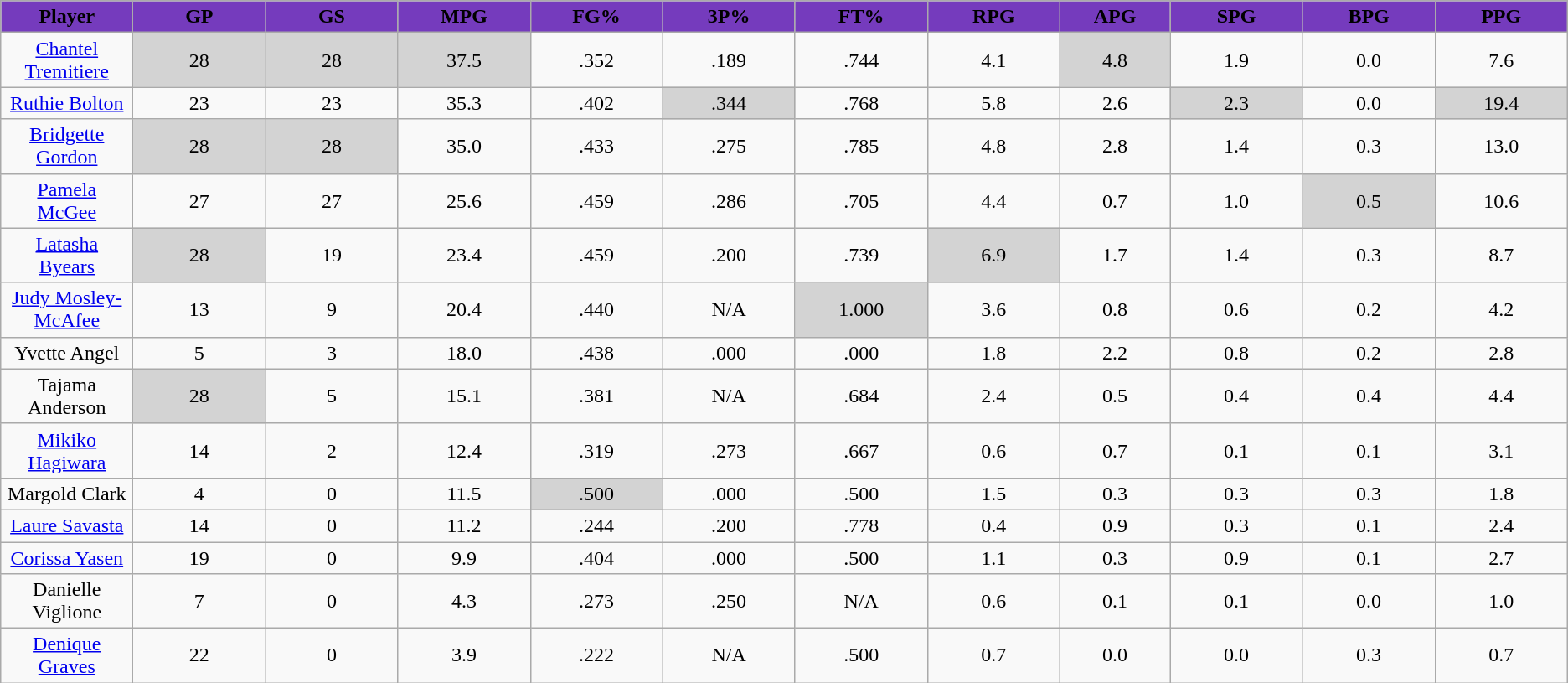<table class="wikitable sortable" style="text-align:center;">
<tr>
<th style="background: #753BBD" width="6%"><span>Player</span></th>
<th style="background: #753BBD" width="6%"><span>GP</span></th>
<th style="background: #753BBD" width="6%"><span>GS</span></th>
<th style="background: #753BBD" width="6%"><span>MPG</span></th>
<th style="background: #753BBD" width="6%"><span>FG%</span></th>
<th style="background: #753BBD" width="6%"><span>3P%</span></th>
<th style="background: #753BBD" width="6%"><span>FT%</span></th>
<th style="background: #753BBD" width="6%"><span>RPG</span></th>
<th style="background: #753BBD" width="5%"><span>APG</span></th>
<th style="background: #753BBD" width="6%"><span>SPG</span></th>
<th style="background: #753BBD" width="6%"><span>BPG</span></th>
<th style="background: #753BBD" width="6%"><span>PPG</span></th>
</tr>
<tr>
<td><a href='#'>Chantel Tremitiere</a></td>
<td style="background:#D3D3D3;">28</td>
<td style="background:#D3D3D3;">28</td>
<td style="background:#D3D3D3;">37.5</td>
<td>.352</td>
<td>.189</td>
<td>.744</td>
<td>4.1</td>
<td style="background:#D3D3D3;">4.8</td>
<td>1.9</td>
<td>0.0</td>
<td>7.6</td>
</tr>
<tr>
<td><a href='#'>Ruthie Bolton</a></td>
<td>23</td>
<td>23</td>
<td>35.3</td>
<td>.402</td>
<td style="background:#D3D3D3;">.344</td>
<td>.768</td>
<td>5.8</td>
<td>2.6</td>
<td style="background:#D3D3D3;">2.3</td>
<td>0.0</td>
<td style="background:#D3D3D3;">19.4</td>
</tr>
<tr>
<td><a href='#'>Bridgette Gordon</a></td>
<td style="background:#D3D3D3;">28</td>
<td style="background:#D3D3D3;">28</td>
<td>35.0</td>
<td>.433</td>
<td>.275</td>
<td>.785</td>
<td>4.8</td>
<td>2.8</td>
<td>1.4</td>
<td>0.3</td>
<td>13.0</td>
</tr>
<tr>
<td><a href='#'>Pamela McGee</a></td>
<td>27</td>
<td>27</td>
<td>25.6</td>
<td>.459</td>
<td>.286</td>
<td>.705</td>
<td>4.4</td>
<td>0.7</td>
<td>1.0</td>
<td style="background:#D3D3D3;">0.5</td>
<td>10.6</td>
</tr>
<tr>
<td><a href='#'>Latasha Byears</a></td>
<td style="background:#D3D3D3;">28</td>
<td>19</td>
<td>23.4</td>
<td>.459</td>
<td>.200</td>
<td>.739</td>
<td style="background:#D3D3D3;">6.9</td>
<td>1.7</td>
<td>1.4</td>
<td>0.3</td>
<td>8.7</td>
</tr>
<tr>
<td><a href='#'>Judy Mosley-McAfee</a></td>
<td>13</td>
<td>9</td>
<td>20.4</td>
<td>.440</td>
<td>N/A</td>
<td style="background:#D3D3D3;">1.000</td>
<td>3.6</td>
<td>0.8</td>
<td>0.6</td>
<td>0.2</td>
<td>4.2</td>
</tr>
<tr>
<td>Yvette Angel</td>
<td>5</td>
<td>3</td>
<td>18.0</td>
<td>.438</td>
<td>.000</td>
<td>.000</td>
<td>1.8</td>
<td>2.2</td>
<td>0.8</td>
<td>0.2</td>
<td>2.8</td>
</tr>
<tr>
<td>Tajama Anderson</td>
<td style="background:#D3D3D3;">28</td>
<td>5</td>
<td>15.1</td>
<td>.381</td>
<td>N/A</td>
<td>.684</td>
<td>2.4</td>
<td>0.5</td>
<td>0.4</td>
<td>0.4</td>
<td>4.4</td>
</tr>
<tr>
<td><a href='#'>Mikiko Hagiwara</a></td>
<td>14</td>
<td>2</td>
<td>12.4</td>
<td>.319</td>
<td>.273</td>
<td>.667</td>
<td>0.6</td>
<td>0.7</td>
<td>0.1</td>
<td>0.1</td>
<td>3.1</td>
</tr>
<tr>
<td>Margold Clark</td>
<td>4</td>
<td>0</td>
<td>11.5</td>
<td style="background:#D3D3D3;">.500</td>
<td>.000</td>
<td>.500</td>
<td>1.5</td>
<td>0.3</td>
<td>0.3</td>
<td>0.3</td>
<td>1.8</td>
</tr>
<tr>
<td><a href='#'>Laure Savasta</a></td>
<td>14</td>
<td>0</td>
<td>11.2</td>
<td>.244</td>
<td>.200</td>
<td>.778</td>
<td>0.4</td>
<td>0.9</td>
<td>0.3</td>
<td>0.1</td>
<td>2.4</td>
</tr>
<tr>
<td><a href='#'>Corissa Yasen</a></td>
<td>19</td>
<td>0</td>
<td>9.9</td>
<td>.404</td>
<td>.000</td>
<td>.500</td>
<td>1.1</td>
<td>0.3</td>
<td>0.9</td>
<td>0.1</td>
<td>2.7</td>
</tr>
<tr>
<td>Danielle Viglione</td>
<td>7</td>
<td>0</td>
<td>4.3</td>
<td>.273</td>
<td>.250</td>
<td>N/A</td>
<td>0.6</td>
<td>0.1</td>
<td>0.1</td>
<td>0.0</td>
<td>1.0</td>
</tr>
<tr>
<td><a href='#'>Denique Graves</a></td>
<td>22</td>
<td>0</td>
<td>3.9</td>
<td>.222</td>
<td>N/A</td>
<td>.500</td>
<td>0.7</td>
<td>0.0</td>
<td>0.0</td>
<td>0.3</td>
<td>0.7</td>
</tr>
</table>
